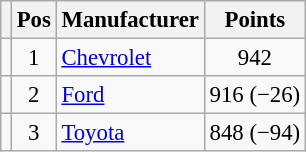<table class="wikitable" style="font-size: 95%;">
<tr>
<th></th>
<th>Pos</th>
<th>Manufacturer</th>
<th>Points</th>
</tr>
<tr>
<td align="left"></td>
<td style="text-align:center;">1</td>
<td><a href='#'>Chevrolet</a></td>
<td style="text-align:center;">942</td>
</tr>
<tr>
<td align="left"></td>
<td style="text-align:center;">2</td>
<td><a href='#'>Ford</a></td>
<td style="text-align:center;">916 (−26)</td>
</tr>
<tr>
<td align="left"></td>
<td style="text-align:center;">3</td>
<td><a href='#'>Toyota</a></td>
<td style="text-align:center;">848 (−94)</td>
</tr>
</table>
